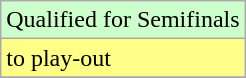<table class="wikitable">
<tr width=10px bgcolor="#ccffcc">
<td>Qualified for Semifinals</td>
</tr>
<tr width=10px bgcolor="#FFFF88">
<td>to play-out</td>
</tr>
<tr>
</tr>
</table>
